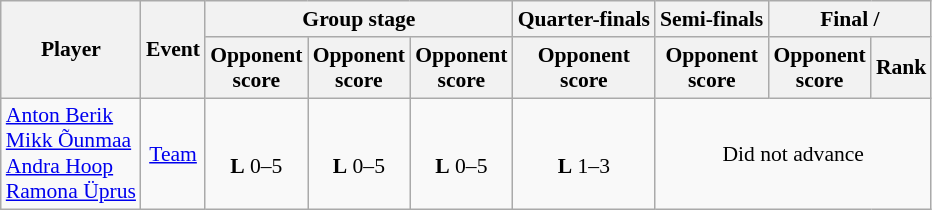<table class="wikitable" style="font-size:90%; text-align:center">
<tr>
<th rowspan="2">Player</th>
<th rowspan="2">Event</th>
<th colspan="3">Group stage</th>
<th>Quarter-finals</th>
<th>Semi-finals</th>
<th colspan="2">Final / </th>
</tr>
<tr>
<th>Opponent<br>score</th>
<th>Opponent<br>score</th>
<th>Opponent<br>score</th>
<th>Opponent<br>score</th>
<th>Opponent<br>score</th>
<th>Opponent<br>score</th>
<th>Rank</th>
</tr>
<tr>
<td align="left"><a href='#'>Anton Berik</a><br><a href='#'>Mikk Õunmaa</a><br><a href='#'>Andra Hoop</a><br><a href='#'>Ramona Üprus</a></td>
<td><a href='#'>Team</a></td>
<td><br><strong>L</strong> 0–5</td>
<td><br><strong>L</strong> 0–5</td>
<td><br><strong>L</strong> 0–5</td>
<td><br><strong>L</strong> 1–3</td>
<td colspan=3>Did not advance</td>
</tr>
</table>
